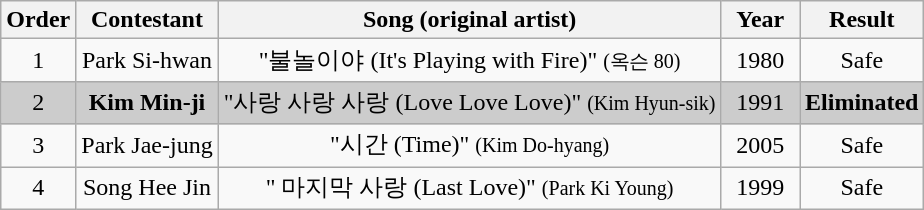<table class="wikitable plainrowheaders" style="text-align:center">
<tr>
<th scope="col">Order</th>
<th scope="col">Contestant</th>
<th scope="col">Song (original artist)</th>
<th scope="col" style="width:45px;">Year</th>
<th scope="col">Result</th>
</tr>
<tr>
<td>1</td>
<td scope="row">Park Si-hwan</td>
<td>"불놀이야 (It's Playing with Fire)" <small>(옥슨 80)</small></td>
<td>1980</td>
<td>Safe</td>
</tr>
<tr style="background:#ccc;">
<td>2</td>
<td scope="row"><strong>Kim Min-ji</strong></td>
<td>"사랑 사랑 사랑 (Love Love Love)" <small>(Kim Hyun-sik)</small></td>
<td>1991</td>
<td><strong>Eliminated</strong></td>
</tr>
<tr>
<td>3</td>
<td scope="row">Park Jae-jung</td>
<td>"시간 (Time)" <small>(Kim Do-hyang)</small></td>
<td>2005</td>
<td>Safe</td>
</tr>
<tr>
<td>4</td>
<td scope="row">Song Hee Jin</td>
<td>" 마지막 사랑 (Last Love)" <small>(Park Ki Young)</small></td>
<td>1999</td>
<td>Safe</td>
</tr>
</table>
